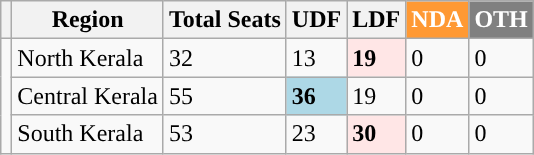<table class="wikitable sortable" style="text-align:centre;">
<tr>
<th></th>
<th>Region</th>
<th>Total Seats</th>
<th style="background:">UDF</th>
<th style="background:">LDF</th>
<th style="background:#FF9933; color:white;">NDA</th>
<th style="background:grey; color:white;">OTH</th>
</tr>
<tr>
<td rowspan="3"></td>
<td>North Kerala</td>
<td>32</td>
<td>13</td>
<td style="background:#FFE6E6"><strong>19</strong></td>
<td>0</td>
<td>0</td>
</tr>
<tr>
<td>Central Kerala</td>
<td>55</td>
<td style="background:#ADD8E6"><strong>36</strong></td>
<td>19</td>
<td>0</td>
<td>0</td>
</tr>
<tr>
<td>South Kerala</td>
<td>53</td>
<td>23</td>
<td style="background:#FFE6E6"><strong>30</strong></td>
<td>0</td>
<td>0</td>
</tr>
</table>
